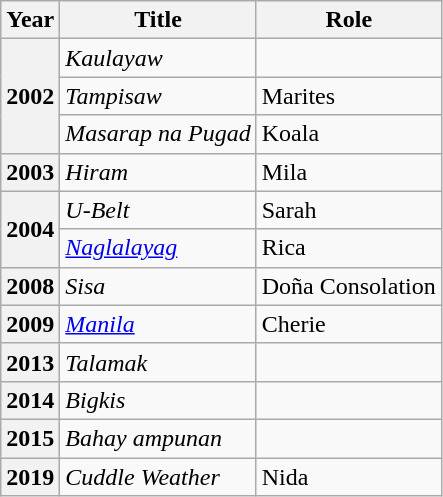<table class= "wikitable plainrowheaders sortable">
<tr>
<th scope="col">Year</th>
<th scope="col">Title</th>
<th scope="col">Role</th>
</tr>
<tr>
<th scope="row" rowspan="3">2002</th>
<td><em>Kaulayaw</em></td>
<td></td>
</tr>
<tr>
<td><em>Tampisaw</em></td>
<td>Marites</td>
</tr>
<tr>
<td><em>Masarap na Pugad</em></td>
<td>Koala</td>
</tr>
<tr>
<th scope="row" rowspan="1">2003</th>
<td><em>Hiram</em></td>
<td>Mila</td>
</tr>
<tr>
<th scope="row" rowspan="2">2004</th>
<td><em>U-Belt</em></td>
<td>Sarah</td>
</tr>
<tr>
<td><em><a href='#'>Naglalayag</a></em></td>
<td>Rica</td>
</tr>
<tr>
<th scope="row" rowspan="1">2008</th>
<td><em>Sisa</em></td>
<td>Doña Consolation</td>
</tr>
<tr>
<th scope="row" rowspan="1">2009</th>
<td><em><a href='#'>Manila</a></em></td>
<td>Cherie</td>
</tr>
<tr>
<th scope="row" rowspan="1">2013</th>
<td><em>Talamak</em></td>
<td></td>
</tr>
<tr>
<th scope="row" rowspan="1">2014</th>
<td><em>Bigkis</em></td>
<td></td>
</tr>
<tr>
<th scope="row" rowspan="1">2015</th>
<td><em>Bahay ampunan</em></td>
<td></td>
</tr>
<tr>
<th scope="row" rowspan="1">2019</th>
<td><em>Cuddle Weather</em></td>
<td>Nida</td>
</tr>
</table>
